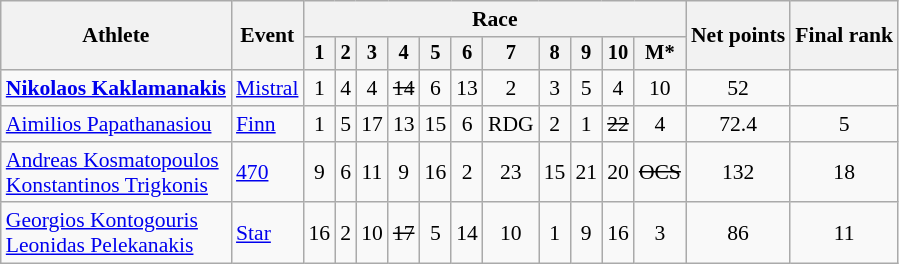<table class="wikitable" style="font-size:90%">
<tr>
<th rowspan=2>Athlete</th>
<th rowspan=2>Event</th>
<th colspan=11>Race</th>
<th rowspan=2>Net points</th>
<th rowspan=2>Final rank</th>
</tr>
<tr style="font-size:95%">
<th>1</th>
<th>2</th>
<th>3</th>
<th>4</th>
<th>5</th>
<th>6</th>
<th>7</th>
<th>8</th>
<th>9</th>
<th>10</th>
<th>M*</th>
</tr>
<tr align=center>
<td align=left><strong><a href='#'>Nikolaos Kaklamanakis</a></strong></td>
<td align=left><a href='#'>Mistral</a></td>
<td>1</td>
<td>4</td>
<td>4</td>
<td><s>14</s></td>
<td>6</td>
<td>13</td>
<td>2</td>
<td>3</td>
<td>5</td>
<td>4</td>
<td>10</td>
<td>52</td>
<td></td>
</tr>
<tr align=center>
<td align=left><a href='#'>Aimilios Papathanasiou</a></td>
<td align=left><a href='#'>Finn</a></td>
<td>1</td>
<td>5</td>
<td>17</td>
<td>13</td>
<td>15</td>
<td>6</td>
<td>RDG</td>
<td>2</td>
<td>1</td>
<td><s>22</s></td>
<td>4</td>
<td>72.4</td>
<td>5</td>
</tr>
<tr align=center>
<td align=left><a href='#'>Andreas Kosmatopoulos</a><br><a href='#'>Konstantinos Trigkonis</a></td>
<td align=left><a href='#'>470</a></td>
<td>9</td>
<td>6</td>
<td>11</td>
<td>9</td>
<td>16</td>
<td>2</td>
<td>23</td>
<td>15</td>
<td>21</td>
<td>20</td>
<td><s>OCS</s></td>
<td>132</td>
<td>18</td>
</tr>
<tr align=center>
<td align=left><a href='#'>Georgios Kontogouris</a><br><a href='#'>Leonidas Pelekanakis</a></td>
<td align=left><a href='#'>Star</a></td>
<td>16</td>
<td>2</td>
<td>10</td>
<td><s>17</s></td>
<td>5</td>
<td>14</td>
<td>10</td>
<td>1</td>
<td>9</td>
<td>16</td>
<td>3</td>
<td>86</td>
<td>11</td>
</tr>
</table>
